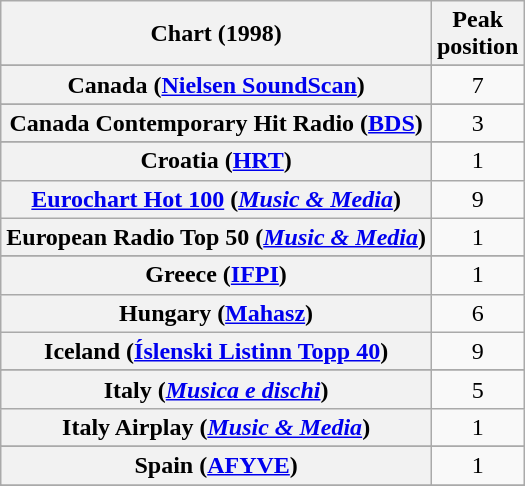<table class="wikitable sortable plainrowheaders" style="text-align:center">
<tr>
<th>Chart (1998)</th>
<th>Peak<br>position</th>
</tr>
<tr>
</tr>
<tr>
</tr>
<tr>
</tr>
<tr>
</tr>
<tr>
<th scope="row">Canada (<a href='#'>Nielsen SoundScan</a>)</th>
<td>7</td>
</tr>
<tr>
</tr>
<tr>
<th scope="row">Canada Contemporary Hit Radio (<a href='#'>BDS</a>)</th>
<td>3</td>
</tr>
<tr>
</tr>
<tr>
<th scope="row">Croatia (<a href='#'>HRT</a>)</th>
<td>1</td>
</tr>
<tr>
<th scope="row"><a href='#'>Eurochart Hot 100</a> (<em><a href='#'>Music & Media</a></em>)</th>
<td>9</td>
</tr>
<tr>
<th scope="row">European Radio Top 50 (<em><a href='#'>Music & Media</a></em>)</th>
<td>1</td>
</tr>
<tr>
</tr>
<tr>
</tr>
<tr>
</tr>
<tr>
<th scope="row">Greece (<a href='#'>IFPI</a>)</th>
<td>1</td>
</tr>
<tr>
<th scope="row">Hungary (<a href='#'>Mahasz</a>)</th>
<td>6</td>
</tr>
<tr>
<th scope="row">Iceland (<a href='#'>Íslenski Listinn Topp 40</a>)</th>
<td>9</td>
</tr>
<tr>
</tr>
<tr>
<th scope="row">Italy (<em><a href='#'>Musica e dischi</a></em>)</th>
<td>5</td>
</tr>
<tr>
<th scope="row">Italy Airplay (<em><a href='#'>Music & Media</a></em>)</th>
<td>1</td>
</tr>
<tr>
</tr>
<tr>
</tr>
<tr>
</tr>
<tr>
</tr>
<tr>
<th scope="row">Spain (<a href='#'>AFYVE</a>)</th>
<td>1</td>
</tr>
<tr>
</tr>
<tr>
</tr>
<tr>
</tr>
<tr>
</tr>
<tr>
</tr>
<tr>
</tr>
<tr>
</tr>
<tr>
</tr>
<tr>
</tr>
<tr>
</tr>
</table>
